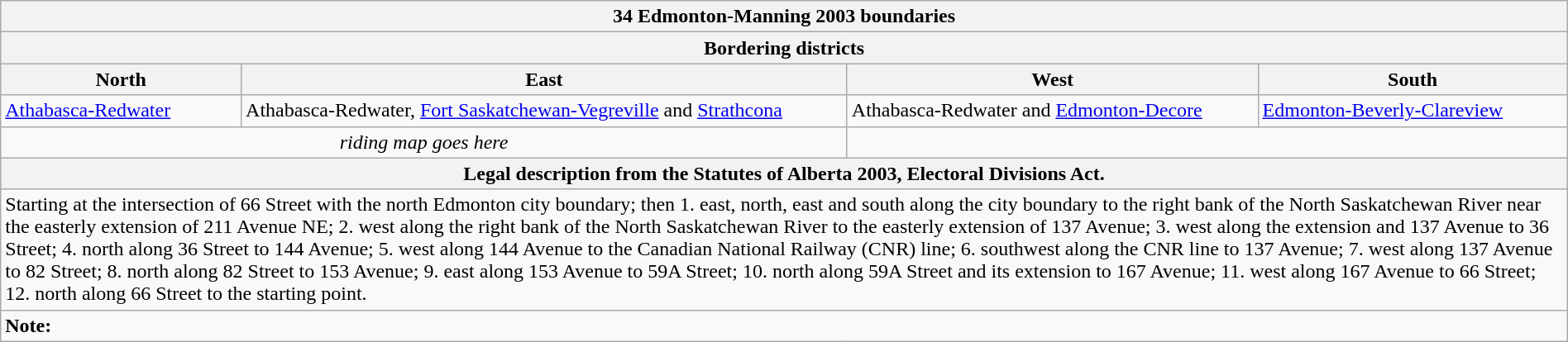<table class="wikitable collapsible collapsed" style="width:100%;">
<tr>
<th colspan=4>34 Edmonton-Manning 2003 boundaries</th>
</tr>
<tr>
<th colspan=4>Bordering districts</th>
</tr>
<tr>
<th>North</th>
<th>East</th>
<th>West</th>
<th>South</th>
</tr>
<tr>
<td><a href='#'>Athabasca-Redwater</a></td>
<td>Athabasca-Redwater, <a href='#'>Fort Saskatchewan-Vegreville</a> and <a href='#'>Strathcona</a></td>
<td>Athabasca-Redwater and <a href='#'>Edmonton-Decore</a></td>
<td><a href='#'>Edmonton-Beverly-Clareview</a></td>
</tr>
<tr>
<td colspan=2 align=center><em>riding map goes here</em></td>
<td colspan=2 align=center></td>
</tr>
<tr>
<th colspan=4>Legal description from the Statutes of Alberta 2003, Electoral Divisions Act.</th>
</tr>
<tr>
<td colspan=4>Starting at the intersection of 66 Street with the north Edmonton city boundary; then 1. east, north, east and south along the city boundary to the right bank of the North Saskatchewan River near the easterly extension of 211 Avenue NE; 2. west along the right bank of the North Saskatchewan River to the easterly extension of 137 Avenue; 3. west along the extension and 137 Avenue to 36 Street; 4. north along 36 Street to 144 Avenue; 5. west along 144 Avenue to the Canadian National Railway (CNR) line; 6. southwest along the CNR line to 137 Avenue; 7. west along 137 Avenue to 82 Street; 8. north along 82 Street to 153 Avenue; 9. east along 153 Avenue to 59A Street; 10. north along 59A Street and its extension to 167 Avenue; 11. west along 167 Avenue to 66 Street; 12. north along 66 Street to the starting point.</td>
</tr>
<tr>
<td colspan=4><strong>Note:</strong></td>
</tr>
</table>
